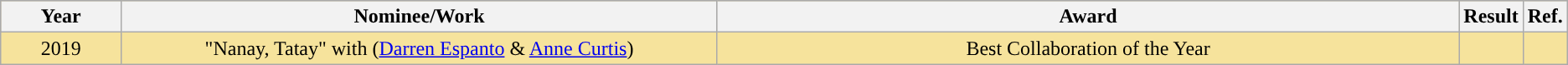<table class="wikitable" rowspan=2 style="text-align: center; background: #f6e39c">
<tr style="background:#bebebe;">
<th scope="col" style="width:8%;">Year</th>
<th scope="col" style="width:40%;">Nominee/Work</th>
<th scope="col" style="width:50%;">Award</th>
<th scope="col" style="width:8%">Result</th>
<th scope="col" style="width:2%;">Ref.</th>
</tr>
<tr>
<td>2019</td>
<td>"Nanay, Tatay" with (<a href='#'>Darren Espanto</a> & <a href='#'>Anne Curtis</a>)</td>
<td>Best Collaboration of the Year</td>
<td></td>
<td></td>
</tr>
</table>
